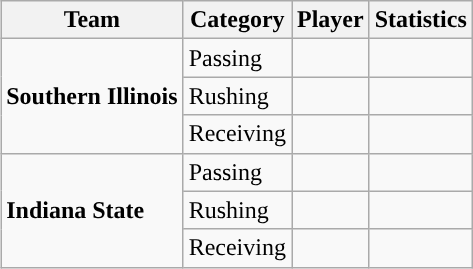<table class="wikitable" style="float: right;">
<tr>
<th>Team</th>
<th>Category</th>
<th>Player</th>
<th>Statistics</th>
</tr>
<tr>
<td rowspan=3><strong>Southern Illinois</strong></td>
<td>Passing</td>
<td></td>
<td></td>
</tr>
<tr>
<td>Rushing</td>
<td></td>
<td></td>
</tr>
<tr>
<td>Receiving</td>
<td></td>
<td></td>
</tr>
<tr>
<td rowspan=3><strong>Indiana State</strong></td>
<td>Passing</td>
<td></td>
<td></td>
</tr>
<tr>
<td>Rushing</td>
<td></td>
<td></td>
</tr>
<tr>
<td>Receiving</td>
<td></td>
<td></td>
</tr>
</table>
